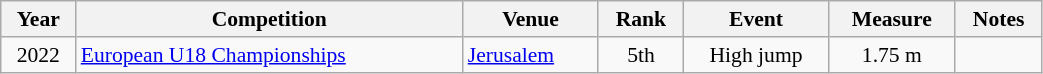<table class="wikitable" width=55% style="font-size:90%; text-align:center;">
<tr>
<th>Year</th>
<th>Competition</th>
<th>Venue</th>
<th>Rank</th>
<th>Event</th>
<th>Measure</th>
<th>Notes</th>
</tr>
<tr>
<td>2022</td>
<td align=left><a href='#'>European U18 Championships</a></td>
<td align=left> <a href='#'>Jerusalem</a></td>
<td>5th</td>
<td>High jump</td>
<td>1.75 m</td>
<td></td>
</tr>
</table>
